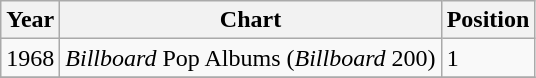<table class="wikitable">
<tr>
<th>Year</th>
<th>Chart</th>
<th>Position</th>
</tr>
<tr>
<td>1968</td>
<td><em>Billboard</em> Pop Albums (<em>Billboard</em> 200)</td>
<td>1</td>
</tr>
<tr>
</tr>
</table>
